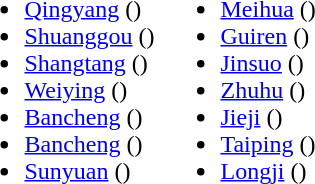<table>
<tr>
<td valign="top"><br><ul><li><a href='#'>Qingyang</a> ()</li><li><a href='#'>Shuanggou</a> ()</li><li><a href='#'>Shangtang</a> ()</li><li><a href='#'>Weiying</a> ()</li><li><a href='#'>Bancheng</a> ()</li><li><a href='#'>Bancheng</a> ()</li><li><a href='#'>Sunyuan</a> ()</li></ul></td>
<td valign="top"><br><ul><li><a href='#'>Meihua</a> ()</li><li><a href='#'>Guiren</a> ()</li><li><a href='#'>Jinsuo</a> ()</li><li><a href='#'>Zhuhu</a> ()</li><li><a href='#'>Jieji</a> ()</li><li><a href='#'>Taiping</a> ()</li><li><a href='#'>Longji</a> ()</li></ul></td>
</tr>
</table>
